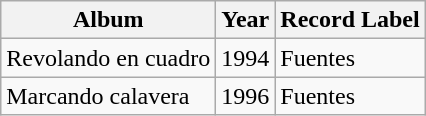<table class="wikitable">
<tr>
<th>Album</th>
<th>Year</th>
<th>Record Label</th>
</tr>
<tr>
<td>Revolando en cuadro</td>
<td>1994</td>
<td>Fuentes</td>
</tr>
<tr>
<td>Marcando calavera</td>
<td>1996</td>
<td>Fuentes</td>
</tr>
</table>
